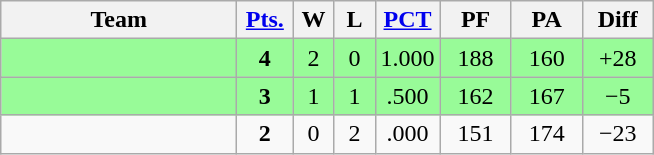<table class=wikitable>
<tr align=center>
<th width=150px>Team</th>
<th width=30px><a href='#'>Pts.</a></th>
<th width=20px>W</th>
<th width=20px>L</th>
<th><a href='#'>PCT</a></th>
<th width=40px>PF</th>
<th width=40px>PA</th>
<th width=40px>Diff</th>
</tr>
<tr align=center bgcolor="#98fb98">
<td align=left></td>
<td><strong>4</strong></td>
<td>2</td>
<td>0</td>
<td>1.000</td>
<td>188</td>
<td>160</td>
<td>+28</td>
</tr>
<tr align=center bgcolor="#98fb98">
<td align=left></td>
<td><strong>3</strong></td>
<td>1</td>
<td>1</td>
<td>.500</td>
<td>162</td>
<td>167</td>
<td>−5</td>
</tr>
<tr align=center>
<td align=left></td>
<td><strong>2</strong></td>
<td>0</td>
<td>2</td>
<td>.000</td>
<td>151</td>
<td>174</td>
<td>−23</td>
</tr>
</table>
